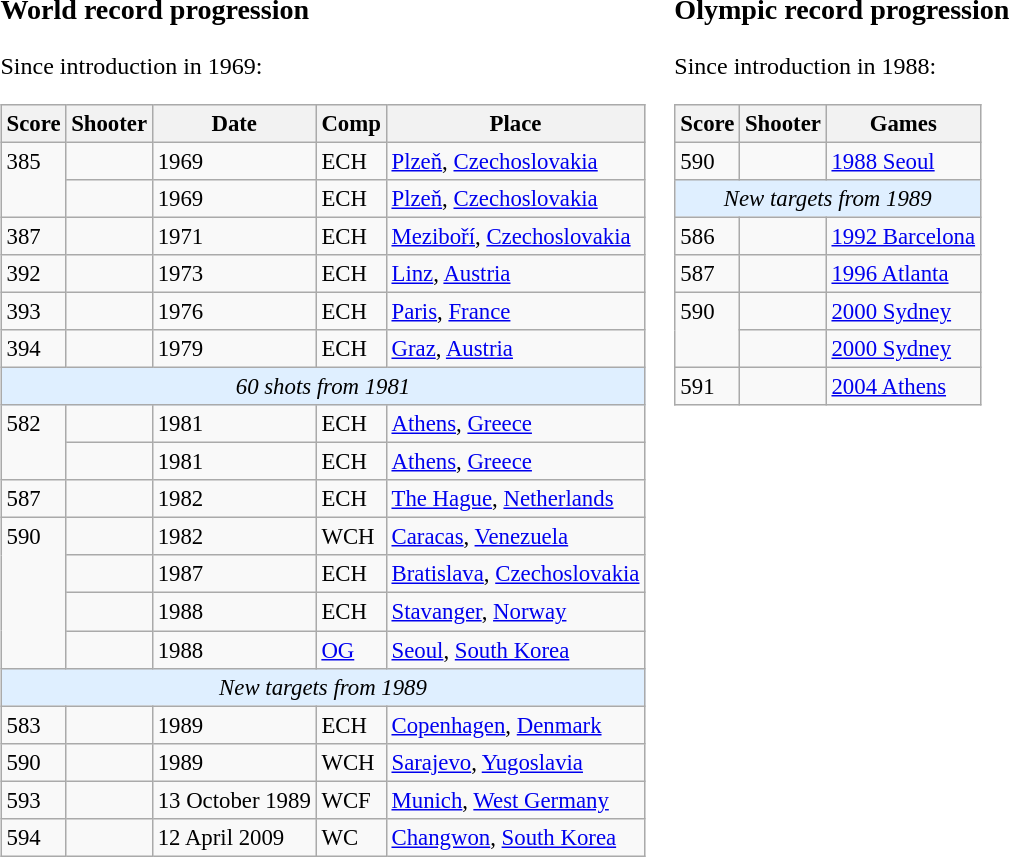<table>
<tr>
<td style="vertical-align: top"><br><h3>World record progression</h3>Since introduction in 1969:<table class="wikitable" style="font-size: 95%">
<tr>
<th>Score</th>
<th>Shooter</th>
<th>Date</th>
<th>Comp</th>
<th>Place</th>
</tr>
<tr>
<td rowspan=2 style="vertical-align: top">385</td>
<td></td>
<td>1969</td>
<td>ECH</td>
<td><a href='#'>Plzeň</a>, <a href='#'>Czechoslovakia</a></td>
</tr>
<tr>
<td></td>
<td>1969</td>
<td>ECH</td>
<td><a href='#'>Plzeň</a>, <a href='#'>Czechoslovakia</a></td>
</tr>
<tr>
<td>387</td>
<td></td>
<td>1971</td>
<td>ECH</td>
<td><a href='#'>Meziboří</a>, <a href='#'>Czechoslovakia</a></td>
</tr>
<tr>
<td>392</td>
<td></td>
<td>1973</td>
<td>ECH</td>
<td><a href='#'>Linz</a>, <a href='#'>Austria</a></td>
</tr>
<tr>
<td>393</td>
<td></td>
<td>1976</td>
<td>ECH</td>
<td><a href='#'>Paris</a>, <a href='#'>France</a></td>
</tr>
<tr>
<td>394</td>
<td></td>
<td>1979</td>
<td>ECH</td>
<td><a href='#'>Graz</a>, <a href='#'>Austria</a></td>
</tr>
<tr>
<td colspan=5 style="text-align: center; background: #dfefff"><em>60 shots from 1981</em></td>
</tr>
<tr>
<td rowspan=2 style="vertical-align: top">582</td>
<td></td>
<td>1981</td>
<td>ECH</td>
<td><a href='#'>Athens</a>, <a href='#'>Greece</a></td>
</tr>
<tr>
<td></td>
<td>1981</td>
<td>ECH</td>
<td><a href='#'>Athens</a>, <a href='#'>Greece</a></td>
</tr>
<tr>
<td>587</td>
<td></td>
<td>1982</td>
<td>ECH</td>
<td><a href='#'>The Hague</a>, <a href='#'>Netherlands</a></td>
</tr>
<tr>
<td rowspan=4 style="vertical-align: top">590</td>
<td></td>
<td>1982</td>
<td>WCH</td>
<td><a href='#'>Caracas</a>, <a href='#'>Venezuela</a></td>
</tr>
<tr>
<td></td>
<td>1987</td>
<td>ECH</td>
<td><a href='#'>Bratislava</a>, <a href='#'>Czechoslovakia</a></td>
</tr>
<tr>
<td></td>
<td>1988</td>
<td>ECH</td>
<td><a href='#'>Stavanger</a>, <a href='#'>Norway</a></td>
</tr>
<tr>
<td></td>
<td>1988</td>
<td><a href='#'>OG</a></td>
<td><a href='#'>Seoul</a>, <a href='#'>South Korea</a></td>
</tr>
<tr>
<td colspan=5 style="text-align: center; background: #dfefff"><em>New targets from 1989</em></td>
</tr>
<tr>
<td>583</td>
<td></td>
<td>1989</td>
<td>ECH</td>
<td><a href='#'>Copenhagen</a>, <a href='#'>Denmark</a></td>
</tr>
<tr>
<td>590</td>
<td></td>
<td>1989</td>
<td>WCH</td>
<td><a href='#'>Sarajevo</a>, <a href='#'>Yugoslavia</a></td>
</tr>
<tr>
<td>593</td>
<td></td>
<td>13 October 1989</td>
<td>WCF</td>
<td><a href='#'>Munich</a>, <a href='#'>West Germany</a></td>
</tr>
<tr>
<td>594</td>
<td></td>
<td>12 April 2009</td>
<td>WC</td>
<td><a href='#'>Changwon</a>, <a href='#'>South Korea</a></td>
</tr>
</table>
</td>
<td style="vertical-align: top"><br><h3>Olympic record progression</h3>Since introduction in 1988:<table class="wikitable" style="font-size: 95%">
<tr>
<th>Score</th>
<th>Shooter</th>
<th>Games</th>
</tr>
<tr>
<td>590</td>
<td></td>
<td><a href='#'>1988 Seoul</a></td>
</tr>
<tr>
<td colspan=4 style="text-align: center; background: #dfefff"><em>New targets from 1989</em></td>
</tr>
<tr>
<td>586</td>
<td></td>
<td><a href='#'>1992 Barcelona</a></td>
</tr>
<tr>
<td>587</td>
<td></td>
<td><a href='#'>1996 Atlanta</a></td>
</tr>
<tr>
<td rowspan=2 style="vertical-align: top">590</td>
<td></td>
<td><a href='#'>2000 Sydney</a></td>
</tr>
<tr>
<td></td>
<td><a href='#'>2000 Sydney</a></td>
</tr>
<tr>
<td>591</td>
<td></td>
<td><a href='#'>2004 Athens</a></td>
</tr>
</table>
</td>
</tr>
</table>
